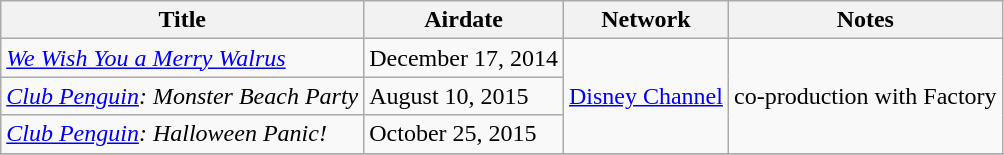<table class="wikitable sortable">
<tr>
<th>Title</th>
<th>Airdate</th>
<th>Network</th>
<th>Notes</th>
</tr>
<tr>
<td><em><a href='#'>We Wish You a Merry Walrus</a></em></td>
<td>December 17, 2014</td>
<td rowspan="3"><a href='#'>Disney Channel</a></td>
<td rowspan="3">co-production with Factory</td>
</tr>
<tr>
<td><em><a href='#'>Club Penguin</a>: Monster Beach Party</em></td>
<td>August 10, 2015</td>
</tr>
<tr>
<td><em><a href='#'>Club Penguin</a>: Halloween Panic!</em></td>
<td>October 25, 2015</td>
</tr>
<tr>
</tr>
</table>
